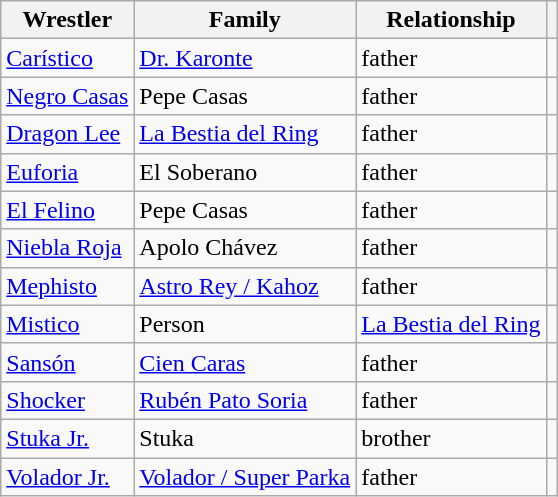<table class="wikitable" align="center">
<tr>
<th scope="col">Wrestler</th>
<th scope="col">Family</th>
<th scope="col">Relationship</th>
<th class="unsortable" scope="col"></th>
</tr>
<tr>
<td><a href='#'>Carístico</a></td>
<td><a href='#'>Dr. Karonte</a></td>
<td>father</td>
<td></td>
</tr>
<tr>
<td><a href='#'>Negro Casas</a></td>
<td>Pepe Casas</td>
<td>father</td>
<td></td>
</tr>
<tr>
<td><a href='#'>Dragon Lee</a></td>
<td><a href='#'>La Bestia del Ring</a></td>
<td>father</td>
<td></td>
</tr>
<tr>
<td><a href='#'>Euforia</a></td>
<td>El Soberano</td>
<td>father</td>
<td></td>
</tr>
<tr>
<td><a href='#'>El Felino</a></td>
<td>Pepe Casas</td>
<td>father</td>
<td></td>
</tr>
<tr>
<td><a href='#'>Niebla Roja</a></td>
<td>Apolo Chávez</td>
<td>father</td>
<td></td>
</tr>
<tr>
<td><a href='#'>Mephisto</a></td>
<td><a href='#'>Astro Rey / Kahoz</a></td>
<td>father</td>
<td></td>
</tr>
<tr>
<td><a href='#'>Mistico</a></td>
<td>Person</td>
<td><a href='#'>La Bestia del Ring</a></td>
<td></td>
</tr>
<tr>
<td><a href='#'>Sansón</a></td>
<td><a href='#'>Cien Caras</a></td>
<td>father</td>
<td></td>
</tr>
<tr>
<td><a href='#'>Shocker</a></td>
<td><a href='#'>Rubén Pato Soria</a></td>
<td>father</td>
<td></td>
</tr>
<tr>
<td><a href='#'>Stuka Jr.</a></td>
<td>Stuka</td>
<td>brother</td>
<td></td>
</tr>
<tr>
<td><a href='#'>Volador Jr.</a></td>
<td><a href='#'>Volador / Super Parka</a></td>
<td>father</td>
<td></td>
</tr>
</table>
